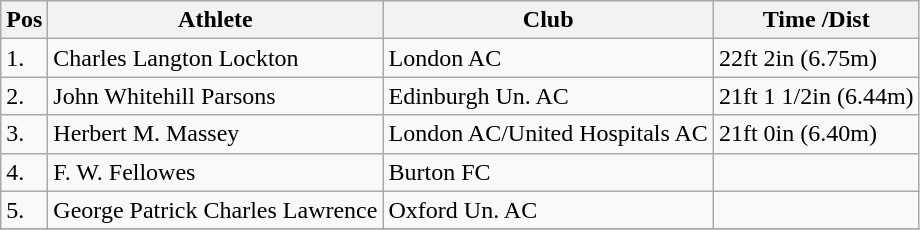<table class="wikitable">
<tr>
<th>Pos</th>
<th>Athlete</th>
<th>Club</th>
<th>Time /Dist</th>
</tr>
<tr>
<td>1.</td>
<td>Charles Langton Lockton</td>
<td>London AC</td>
<td>22ft 2in (6.75m)</td>
</tr>
<tr>
<td>2.</td>
<td>John Whitehill Parsons</td>
<td>Edinburgh Un. AC</td>
<td>21ft 1 1/2in (6.44m)</td>
</tr>
<tr>
<td>3.</td>
<td>Herbert M. Massey</td>
<td>London AC/United Hospitals AC</td>
<td>21ft 0in (6.40m)</td>
</tr>
<tr>
<td>4.</td>
<td>F. W. Fellowes</td>
<td>Burton FC</td>
<td></td>
</tr>
<tr>
<td>5.</td>
<td>George Patrick Charles Lawrence</td>
<td>Oxford Un. AC</td>
<td></td>
</tr>
<tr>
</tr>
</table>
